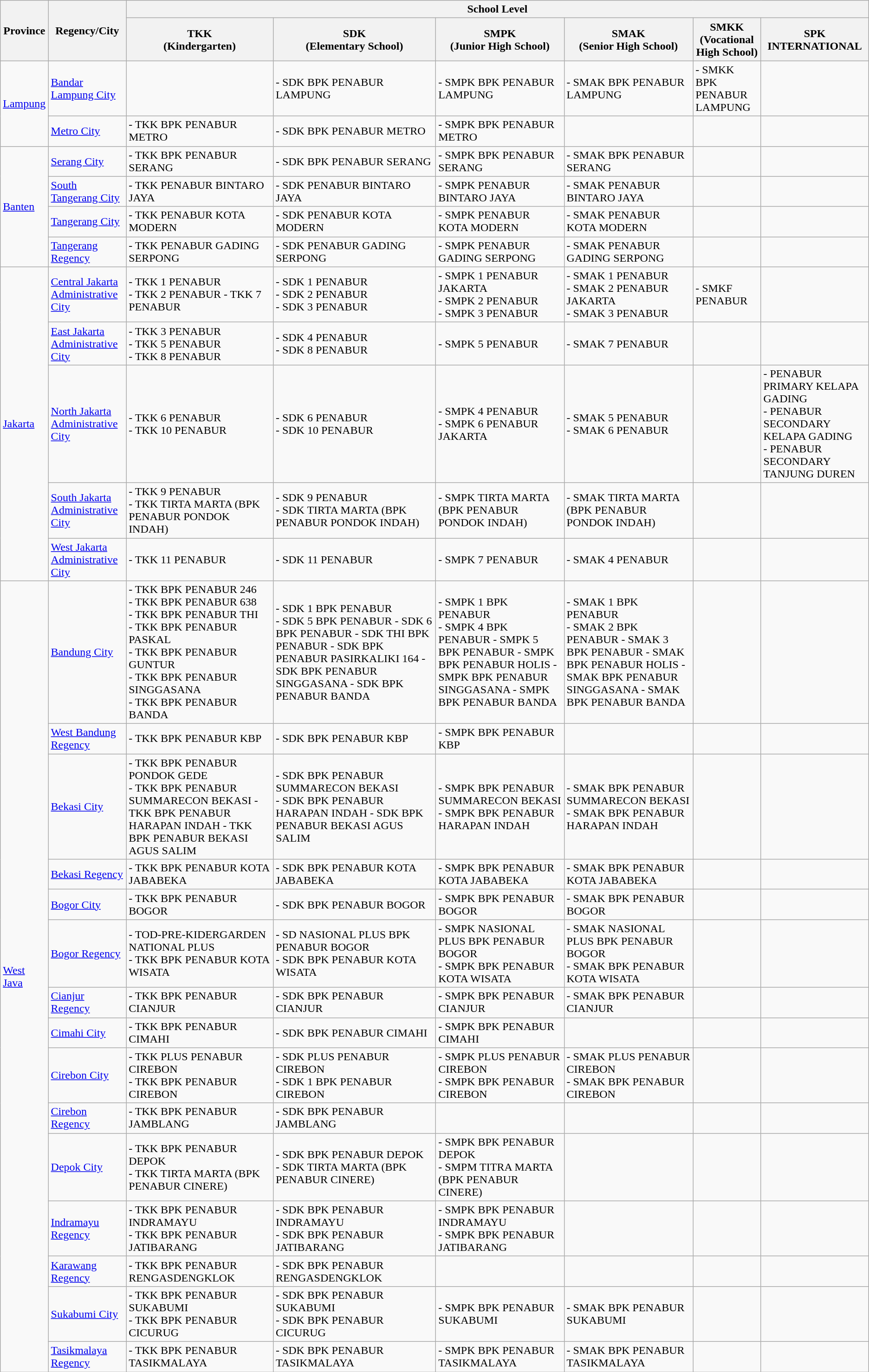<table class="wikitable">
<tr>
<th rowspan="2">Province</th>
<th rowspan="2">Regency/City</th>
<th colspan="6">School Level</th>
</tr>
<tr>
<th>TKK<br>(Kindergarten)</th>
<th>SDK<br>(Elementary School)</th>
<th>SMPK<br>(Junior High School)</th>
<th>SMAK<br>(Senior High School)</th>
<th>SMKK<br>(Vocational High School)</th>
<th>SPK INTERNATIONAL</th>
</tr>
<tr>
<td rowspan="2"><a href='#'>Lampung</a></td>
<td><a href='#'>Bandar Lampung City</a></td>
<td></td>
<td>- SDK BPK PENABUR LAMPUNG</td>
<td>- SMPK BPK PENABUR LAMPUNG</td>
<td>- SMAK BPK PENABUR LAMPUNG</td>
<td>- SMKK BPK PENABUR LAMPUNG</td>
<td></td>
</tr>
<tr>
<td><a href='#'>Metro City</a></td>
<td>- TKK BPK PENABUR METRO</td>
<td>- SDK BPK PENABUR METRO</td>
<td>- SMPK BPK PENABUR METRO</td>
<td></td>
<td></td>
<td></td>
</tr>
<tr>
<td rowspan="4"><a href='#'>Banten</a></td>
<td><a href='#'>Serang City</a></td>
<td>- TKK BPK PENABUR SERANG</td>
<td>- SDK BPK PENABUR SERANG</td>
<td>- SMPK BPK PENABUR SERANG</td>
<td>- SMAK BPK PENABUR SERANG</td>
<td></td>
</tr>
<tr>
<td><a href='#'>South Tangerang City</a></td>
<td>- TKK PENABUR BINTARO JAYA</td>
<td>- SDK PENABUR BINTARO JAYA</td>
<td>- SMPK PENABUR BINTARO JAYA</td>
<td>- SMAK PENABUR BINTARO JAYA</td>
<td></td>
<td></td>
</tr>
<tr>
<td><a href='#'>Tangerang City</a></td>
<td>- TKK PENABUR KOTA MODERN</td>
<td>- SDK PENABUR KOTA MODERN</td>
<td>- SMPK PENABUR KOTA MODERN</td>
<td>- SMAK PENABUR KOTA MODERN</td>
<td></td>
<td></td>
</tr>
<tr>
<td><a href='#'>Tangerang Regency</a></td>
<td>- TKK PENABUR GADING SERPONG</td>
<td>- SDK PENABUR GADING SERPONG</td>
<td>- SMPK PENABUR GADING SERPONG</td>
<td>- SMAK PENABUR GADING SERPONG</td>
<td></td>
<td></td>
</tr>
<tr>
<td rowspan="5"><a href='#'>Jakarta</a></td>
<td><a href='#'>Central Jakarta Administrative City</a></td>
<td>- TKK 1 PENABUR<br>- TKK 2 PENABUR - TKK 7 PENABUR</td>
<td>- SDK 1 PENABUR<br>- SDK 2 PENABUR<br>- SDK 3 PENABUR</td>
<td>-  SMPK 1 PENABUR JAKARTA<br>- SMPK 2 PENABUR<br>- SMPK 3 PENABUR</td>
<td>- SMAK 1 PENABUR<br>- SMAK 2 PENABUR JAKARTA<br>- SMAK 3 PENABUR</td>
<td>- SMKF PENABUR</td>
<td></td>
</tr>
<tr>
<td><a href='#'>East Jakarta Administrative City</a></td>
<td>- TKK 3 PENABUR<br>- TKK 5 PENABUR<br>- TKK 8 PENABUR</td>
<td>- SDK 4 PENABUR<br>- SDK 8 PENABUR</td>
<td>- SMPK 5 PENABUR</td>
<td>- SMAK 7 PENABUR</td>
<td></td>
<td></td>
</tr>
<tr>
<td><a href='#'>North Jakarta Administrative City</a></td>
<td>- TKK 6 PENABUR<br>- TKK 10 PENABUR</td>
<td>- SDK 6 PENABUR<br>- SDK 10 PENABUR</td>
<td>- SMPK 4 PENABUR<br>- SMPK 6 PENABUR JAKARTA</td>
<td>- SMAK 5 PENABUR<br>- SMAK 6 PENABUR</td>
<td></td>
<td>- PENABUR PRIMARY KELAPA GADING<br>- PENABUR SECONDARY KELAPA GADING<br>- PENABUR SECONDARY TANJUNG DUREN</td>
</tr>
<tr>
<td><a href='#'>South Jakarta Administrative City</a></td>
<td>- TKK 9 PENABUR<br>- TKK TIRTA MARTA (BPK PENABUR PONDOK INDAH)</td>
<td>- SDK 9 PENABUR<br>- SDK TIRTA MARTA (BPK PENABUR PONDOK INDAH)</td>
<td>- SMPK TIRTA MARTA (BPK PENABUR PONDOK INDAH)</td>
<td>- SMAK TIRTA MARTA (BPK PENABUR PONDOK INDAH)</td>
<td></td>
<td></td>
</tr>
<tr>
<td><a href='#'>West Jakarta Administrative City</a></td>
<td>- TKK 11 PENABUR</td>
<td>- SDK 11 PENABUR</td>
<td>- SMPK 7 PENABUR</td>
<td>- SMAK 4 PENABUR</td>
<td></td>
<td></td>
</tr>
<tr>
<td rowspan="15"><a href='#'>West Java</a></td>
<td><a href='#'>Bandung City</a></td>
<td>- TKK BPK PENABUR 246<br>- TKK BPK PENABUR 638<br>- TKK BPK PENABUR THI<br>- TKK BPK PENABUR PASKAL<br>- TKK BPK PENABUR GUNTUR<br>- TKK BPK PENABUR SINGGASANA<br>- TKK BPK PENABUR BANDA</td>
<td>- SDK 1 BPK PENABUR<br>- SDK 5 BPK PENABUR - SDK 6 BPK PENABUR - SDK THI BPK PENABUR - SDK BPK PENABUR PASIRKALIKI 164 - SDK BPK PENABUR SINGGASANA - SDK BPK PENABUR BANDA</td>
<td>- SMPK 1 BPK PENABUR<br>- SMPK 4 BPK PENABUR - SMPK 5 BPK PENABUR - SMPK BPK PENABUR HOLIS - SMPK BPK PENABUR SINGGASANA - SMPK BPK PENABUR BANDA</td>
<td>- SMAK 1 BPK PENABUR<br>- SMAK 2 BPK PENABUR - SMAK 3 BPK PENABUR - SMAK BPK PENABUR HOLIS - SMAK BPK PENABUR SINGGASANA - SMAK BPK PENABUR BANDA</td>
<td></td>
<td></td>
</tr>
<tr>
<td><a href='#'>West Bandung Regency</a></td>
<td>- TKK BPK PENABUR KBP</td>
<td>- SDK BPK PENABUR KBP</td>
<td>- SMPK BPK PENABUR KBP</td>
<td></td>
<td></td>
<td></td>
</tr>
<tr>
<td><a href='#'>Bekasi City</a></td>
<td>- TKK BPK PENABUR PONDOK GEDE<br>- TKK BPK PENABUR SUMMARECON BEKASI - TKK BPK PENABUR HARAPAN INDAH - TKK BPK PENABUR BEKASI AGUS SALIM</td>
<td>- SDK BPK PENABUR SUMMARECON BEKASI<br>- SDK BPK PENABUR HARAPAN INDAH - SDK BPK PENABUR BEKASI AGUS SALIM</td>
<td>- SMPK BPK PENABUR SUMMARECON BEKASI<br>- SMPK BPK PENABUR HARAPAN INDAH</td>
<td>- SMAK BPK PENABUR SUMMARECON BEKASI<br>- SMAK BPK PENABUR HARAPAN INDAH</td>
<td></td>
<td></td>
</tr>
<tr>
<td><a href='#'>Bekasi Regency</a></td>
<td>- TKK BPK PENABUR KOTA JABABEKA</td>
<td>- SDK BPK PENABUR KOTA JABABEKA</td>
<td>- SMPK BPK PENABUR KOTA JABABEKA</td>
<td>- SMAK BPK PENABUR KOTA JABABEKA</td>
<td></td>
<td></td>
</tr>
<tr>
<td><a href='#'>Bogor City</a></td>
<td>- TKK BPK PENABUR BOGOR</td>
<td>- SDK BPK PENABUR BOGOR</td>
<td>- SMPK BPK PENABUR BOGOR</td>
<td>- SMAK BPK PENABUR BOGOR</td>
<td></td>
<td></td>
</tr>
<tr>
<td><a href='#'>Bogor Regency</a></td>
<td>- TOD-PRE-KIDERGARDEN NATIONAL PLUS<br>- TKK BPK PENABUR KOTA WISATA</td>
<td>- SD NASIONAL PLUS BPK PENABUR BOGOR<br>- SDK BPK PENABUR KOTA WISATA</td>
<td>- SMPK NASIONAL PLUS BPK PENABUR BOGOR<br>- SMPK BPK PENABUR KOTA WISATA</td>
<td>- SMAK NASIONAL PLUS BPK PENABUR BOGOR<br>- SMAK BPK PENABUR KOTA WISATA</td>
<td></td>
<td></td>
</tr>
<tr>
<td><a href='#'>Cianjur Regency</a></td>
<td>- TKK BPK PENABUR CIANJUR</td>
<td>- SDK BPK PENABUR CIANJUR</td>
<td>- SMPK BPK PENABUR CIANJUR</td>
<td>- SMAK BPK PENABUR CIANJUR</td>
<td></td>
<td></td>
</tr>
<tr>
<td><a href='#'>Cimahi City</a></td>
<td>- TKK BPK PENABUR CIMAHI</td>
<td>- SDK BPK PENABUR CIMAHI</td>
<td>- SMPK BPK PENABUR CIMAHI</td>
<td></td>
<td></td>
<td></td>
</tr>
<tr>
<td><a href='#'>Cirebon City</a></td>
<td>- TKK PLUS PENABUR CIREBON<br>- TKK BPK PENABUR CIREBON</td>
<td>- SDK PLUS PENABUR CIREBON<br>- SDK 1 BPK PENABUR CIREBON</td>
<td>- SMPK PLUS PENABUR CIREBON<br>- SMPK BPK PENABUR CIREBON</td>
<td>- SMAK PLUS PENABUR CIREBON<br>- SMAK BPK PENABUR CIREBON</td>
<td></td>
<td></td>
</tr>
<tr>
<td><a href='#'>Cirebon Regency</a></td>
<td>- TKK BPK PENABUR JAMBLANG</td>
<td>- SDK BPK PENABUR JAMBLANG</td>
<td></td>
<td></td>
<td></td>
<td></td>
</tr>
<tr>
<td><a href='#'>Depok City</a></td>
<td>- TKK BPK PENABUR DEPOK<br>- TKK TIRTA MARTA (BPK PENABUR CINERE)</td>
<td>- SDK BPK PENABUR DEPOK<br>- SDK TIRTA MARTA (BPK PENABUR CINERE)</td>
<td>- SMPK BPK PENABUR DEPOK<br>- SMPM TITRA MARTA (BPK PENABUR CINERE)</td>
<td></td>
<td></td>
<td></td>
</tr>
<tr>
<td><a href='#'>Indramayu Regency</a></td>
<td>- TKK BPK PENABUR INDRAMAYU<br>- TKK BPK PENABUR JATIBARANG</td>
<td>- SDK BPK PENABUR INDRAMAYU<br>- SDK BPK PENABUR JATIBARANG</td>
<td>- SMPK BPK PENABUR INDRAMAYU<br>- SMPK BPK PENABUR JATIBARANG</td>
<td></td>
<td></td>
<td></td>
</tr>
<tr>
<td><a href='#'>Karawang Regency</a></td>
<td>- TKK BPK PENABUR RENGASDENGKLOK</td>
<td>- SDK BPK PENABUR RENGASDENGKLOK</td>
<td></td>
<td></td>
<td></td>
<td></td>
</tr>
<tr>
<td><a href='#'>Sukabumi City</a></td>
<td>- TKK BPK PENABUR SUKABUMI<br>- TKK BPK PENABUR CICURUG</td>
<td>- SDK BPK PENABUR SUKABUMI<br>- SDK BPK PENABUR CICURUG</td>
<td>- SMPK BPK PENABUR SUKABUMI</td>
<td>- SMAK BPK PENABUR SUKABUMI</td>
<td></td>
<td></td>
</tr>
<tr>
<td><a href='#'>Tasikmalaya Regency</a></td>
<td>- TKK BPK PENABUR TASIKMALAYA</td>
<td>- SDK BPK PENABUR TASIKMALAYA</td>
<td>- SMPK BPK PENABUR TASIKMALAYA</td>
<td>- SMAK BPK PENABUR TASIKMALAYA</td>
<td></td>
<td></td>
</tr>
</table>
